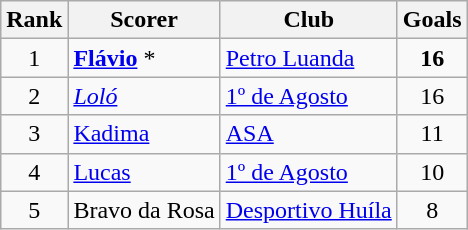<table class="wikitable" style="text-align:center">
<tr>
<th>Rank</th>
<th>Scorer</th>
<th>Club</th>
<th>Goals</th>
</tr>
<tr>
<td>1</td>
<td align="left"> <strong><a href='#'>Flávio</a></strong> *</td>
<td align="left"><a href='#'>Petro Luanda</a></td>
<td><strong>16</strong></td>
</tr>
<tr>
<td>2</td>
<td align="left"> <em><a href='#'>Loló</a></em></td>
<td align="left"><a href='#'>1º de Agosto</a></td>
<td>16</td>
</tr>
<tr>
<td>3</td>
<td align="left"> <a href='#'>Kadima</a></td>
<td align="left"><a href='#'>ASA</a></td>
<td>11</td>
</tr>
<tr>
<td>4</td>
<td align="left"> <a href='#'>Lucas</a></td>
<td align="left"><a href='#'>1º de Agosto</a></td>
<td>10</td>
</tr>
<tr>
<td>5</td>
<td align="left"> Bravo da Rosa</td>
<td align="left"><a href='#'>Desportivo Huíla</a></td>
<td>8</td>
</tr>
</table>
